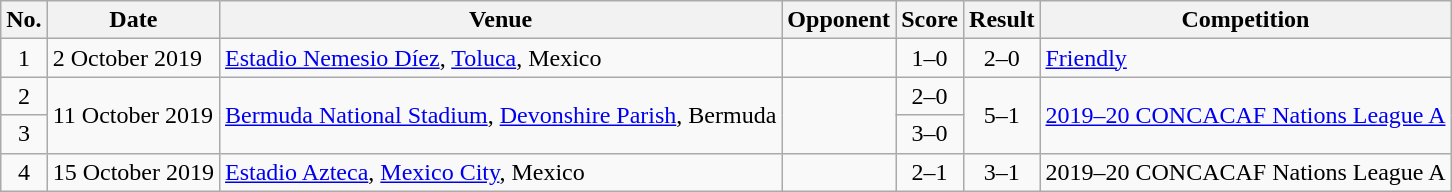<table class="wikitable sortable">
<tr>
<th scope="col">No.</th>
<th scope="col">Date</th>
<th scope="col">Venue</th>
<th scope="col">Opponent</th>
<th scope="col">Score</th>
<th scope="col">Result</th>
<th scope="col">Competition</th>
</tr>
<tr>
<td align="center">1</td>
<td>2 October 2019</td>
<td><a href='#'>Estadio Nemesio Díez</a>, <a href='#'>Toluca</a>, Mexico</td>
<td></td>
<td align="center">1–0</td>
<td align="center">2–0</td>
<td><a href='#'>Friendly</a></td>
</tr>
<tr>
<td align="center">2</td>
<td rowspan="2">11 October 2019</td>
<td rowspan="2"><a href='#'>Bermuda National Stadium</a>, <a href='#'>Devonshire Parish</a>, Bermuda</td>
<td rowspan="2"></td>
<td align="center">2–0</td>
<td align=center rowspan="2">5–1</td>
<td rowspan="2"><a href='#'>2019–20 CONCACAF Nations League A</a></td>
</tr>
<tr>
<td align="center">3</td>
<td align="center">3–0</td>
</tr>
<tr>
<td align="center">4</td>
<td>15 October 2019</td>
<td><a href='#'>Estadio Azteca</a>, <a href='#'>Mexico City</a>, Mexico</td>
<td></td>
<td align="center">2–1</td>
<td align="center">3–1</td>
<td>2019–20 CONCACAF Nations League A</td>
</tr>
</table>
